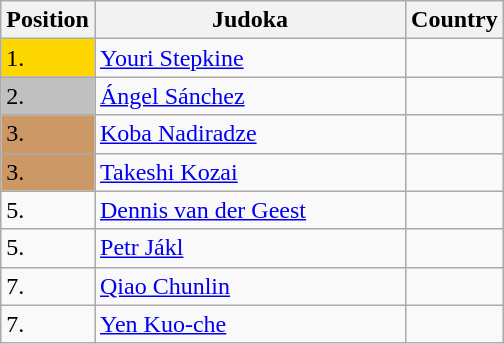<table class=wikitable>
<tr>
<th width=10>Position</th>
<th width=200>Judoka</th>
<th width=10>Country</th>
</tr>
<tr>
<td bgcolor=gold>1.</td>
<td><a href='#'>Youri Stepkine</a></td>
<td></td>
</tr>
<tr>
<td bgcolor="silver">2.</td>
<td><a href='#'>Ángel Sánchez</a></td>
<td></td>
</tr>
<tr>
<td bgcolor="CC9966">3.</td>
<td><a href='#'>Koba Nadiradze</a></td>
<td></td>
</tr>
<tr>
<td bgcolor="CC9966">3.</td>
<td><a href='#'>Takeshi Kozai</a></td>
<td></td>
</tr>
<tr>
<td>5.</td>
<td><a href='#'>Dennis van der Geest</a></td>
<td></td>
</tr>
<tr>
<td>5.</td>
<td><a href='#'>Petr Jákl</a></td>
<td></td>
</tr>
<tr>
<td>7.</td>
<td><a href='#'>Qiao Chunlin</a></td>
<td></td>
</tr>
<tr>
<td>7.</td>
<td><a href='#'>Yen Kuo-che</a></td>
<td></td>
</tr>
</table>
